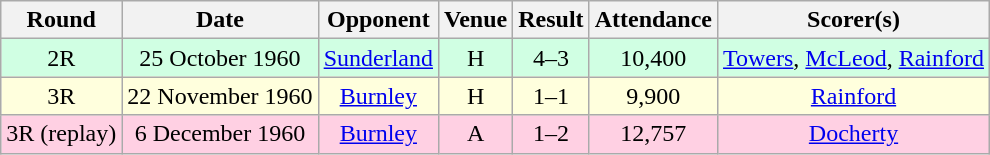<table class="wikitable sortable" style="text-align:center;">
<tr>
<th>Round</th>
<th>Date</th>
<th>Opponent</th>
<th>Venue</th>
<th>Result</th>
<th>Attendance</th>
<th>Scorer(s)</th>
</tr>
<tr style="background:#d0ffe3;">
<td>2R</td>
<td>25 October 1960</td>
<td><a href='#'>Sunderland</a></td>
<td>H</td>
<td>4–3</td>
<td>10,400</td>
<td><a href='#'>Towers</a>, <a href='#'>McLeod</a>, <a href='#'>Rainford</a></td>
</tr>
<tr style="background:#ffd;">
<td>3R</td>
<td>22 November 1960</td>
<td><a href='#'>Burnley</a></td>
<td>H</td>
<td>1–1</td>
<td>9,900</td>
<td><a href='#'>Rainford</a></td>
</tr>
<tr style="background:#ffd0e3;">
<td>3R (replay)</td>
<td>6 December 1960</td>
<td><a href='#'>Burnley</a></td>
<td>A</td>
<td>1–2</td>
<td>12,757</td>
<td><a href='#'>Docherty</a></td>
</tr>
</table>
